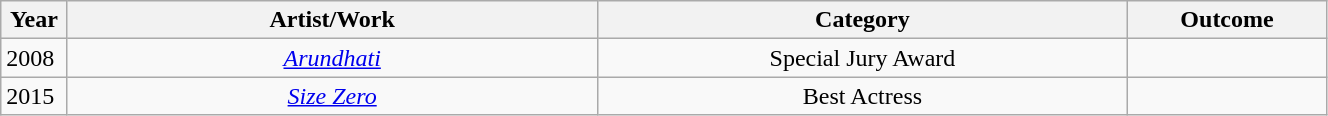<table class="wikitable" style="width:70%;">
<tr>
<th width=5%>Year</th>
<th style="width:40%;">Artist/Work</th>
<th style="width:40%;">Category</th>
<th>Outcome</th>
</tr>
<tr>
<td style="text-align:left;">2008</td>
<td style="text-align:center;"><a href='#'><em>Arundhati</em></a></td>
<td style="text-align:center;">Special Jury Award</td>
<td></td>
</tr>
<tr>
<td>2015</td>
<td style="text-align:center;"><em><a href='#'>Size Zero</a></em></td>
<td style="text-align:center;">Best Actress</td>
<td></td>
</tr>
</table>
